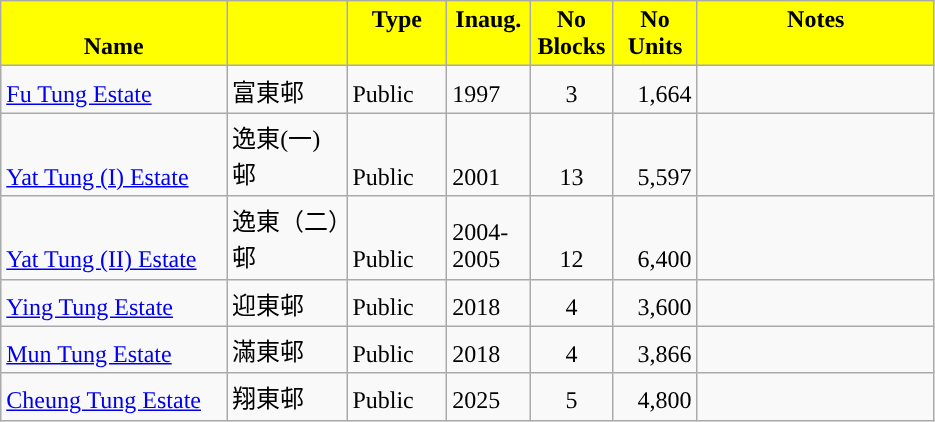<table class="wikitable">
<tr style="font-weight:bold;background-color:yellow" align="center" valign="top">
<td width="143.25" Height="12.75" valign="bottom">Name</td>
<td width="72.75" valign="top"></td>
<td width="59.25" valign="top">Type</td>
<td width="48" valign="top">Inaug.</td>
<td width="48" valign="top">No Blocks</td>
<td width="48.75" valign="bottom">No Units</td>
<td width="150.75" valign="top">Notes</td>
</tr>
<tr valign="bottom">
<td Height="12.75"><a href='#'>Fu Tung Estate</a></td>
<td>富東邨</td>
<td>Public</td>
<td>1997</td>
<td align="center">3</td>
<td align="right">1,664</td>
<td></td>
</tr>
<tr valign="bottom">
<td Height="12.75"><a href='#'>Yat Tung (I) Estate</a></td>
<td>逸東(一)邨</td>
<td>Public</td>
<td>2001</td>
<td align="center">13</td>
<td align="right">5,597</td>
<td></td>
</tr>
<tr valign="bottom">
<td Height="12.75"><a href='#'>Yat Tung (II) Estate</a></td>
<td>逸東（二）邨</td>
<td>Public</td>
<td>2004-2005</td>
<td align="center">12</td>
<td align="right">6,400</td>
<td></td>
</tr>
<tr valign="bottom">
<td Height="12.75"><a href='#'>Ying Tung Estate</a></td>
<td>迎東邨</td>
<td>Public</td>
<td>2018</td>
<td align="center">4</td>
<td align="right">3,600</td>
<td></td>
</tr>
<tr valign="bottom">
<td Height="12.75"><a href='#'>Mun Tung Estate</a></td>
<td>滿東邨</td>
<td>Public</td>
<td>2018</td>
<td align="center">4</td>
<td align="right">3,866</td>
<td></td>
</tr>
<tr valign="bottom">
<td Height="12.75"><a href='#'>Cheung Tung Estate</a></td>
<td>翔東邨</td>
<td>Public</td>
<td>2025</td>
<td align="center">5</td>
<td align="right">4,800</td>
<td></td>
</tr>
</table>
